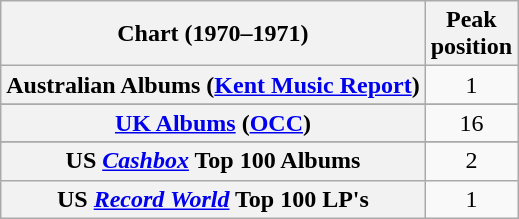<table class="wikitable sortable plainrowheaders" style="text-align:center">
<tr>
<th scope="col">Chart (1970–1971)</th>
<th scope="col">Peak<br>position</th>
</tr>
<tr>
<th scope="row">Australian Albums (<a href='#'>Kent Music Report</a>)</th>
<td>1</td>
</tr>
<tr>
</tr>
<tr>
</tr>
<tr>
</tr>
<tr>
<th scope="row"><a href='#'>UK Albums</a> (<a href='#'>OCC</a>)</th>
<td>16</td>
</tr>
<tr>
</tr>
<tr>
<th scope="row">US <em><a href='#'>Cashbox</a></em> Top 100 Albums</th>
<td>2</td>
</tr>
<tr>
<th scope="row">US <em><a href='#'>Record World</a></em> Top 100 LP's</th>
<td>1</td>
</tr>
</table>
